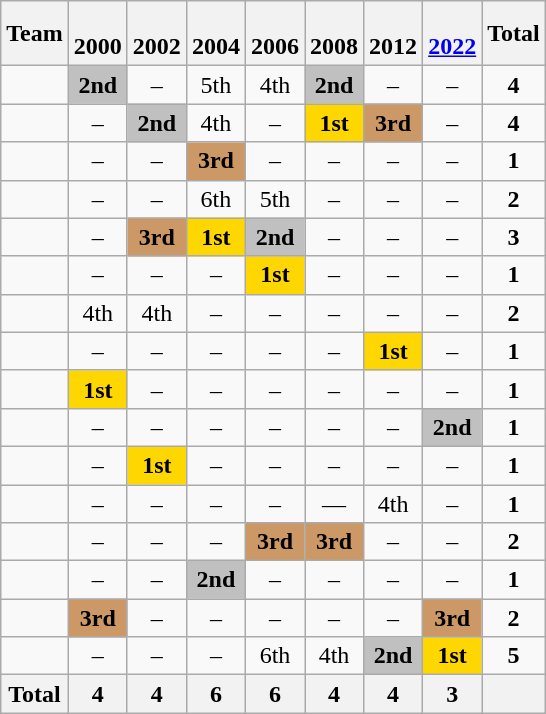<table class="wikitable" style="text-align:center">
<tr>
<th>Team</th>
<th><br>2000</th>
<th><br>2002</th>
<th><br>2004</th>
<th><br>2006</th>
<th><br>2008</th>
<th><br>2012</th>
<th><br><a href='#'>2022</a></th>
<th>Total</th>
</tr>
<tr>
<td align=left></td>
<td bgcolor=silver><strong>2nd</strong></td>
<td>–</td>
<td>5th</td>
<td>4th</td>
<td bgcolor=silver><strong>2nd</strong></td>
<td>–</td>
<td>–</td>
<td><strong>4</strong></td>
</tr>
<tr>
<td align=left></td>
<td>–</td>
<td bgcolor=silver><strong>2nd</strong></td>
<td>4th</td>
<td>–</td>
<td bgcolor=gold><strong>1st</strong></td>
<td bgcolor=cc9966><strong>3rd</strong></td>
<td>–</td>
<td><strong>4</strong></td>
</tr>
<tr>
<td align=left></td>
<td>–</td>
<td>–</td>
<td bgcolor=cc9966><strong>3rd</strong></td>
<td>–</td>
<td>–</td>
<td>–</td>
<td>–</td>
<td><strong>1</strong></td>
</tr>
<tr>
<td align=left></td>
<td>–</td>
<td>–</td>
<td>6th</td>
<td>5th</td>
<td>–</td>
<td>–</td>
<td>–</td>
<td><strong>2</strong></td>
</tr>
<tr>
<td align=left></td>
<td>–</td>
<td bgcolor=cc9966><strong>3rd</strong></td>
<td bgcolor=gold><strong>1st</strong></td>
<td bgcolor=silver><strong>2nd</strong></td>
<td>–</td>
<td>–</td>
<td>–</td>
<td><strong>3</strong></td>
</tr>
<tr>
<td align=left></td>
<td>–</td>
<td>–</td>
<td>–</td>
<td bgcolor=gold><strong>1st</strong></td>
<td>–</td>
<td>–</td>
<td>–</td>
<td><strong>1</strong></td>
</tr>
<tr>
<td align=left></td>
<td>4th</td>
<td>4th</td>
<td>–</td>
<td>–</td>
<td>–</td>
<td>–</td>
<td>–</td>
<td><strong>2</strong></td>
</tr>
<tr>
<td align=left></td>
<td>–</td>
<td>–</td>
<td>–</td>
<td>–</td>
<td>–</td>
<td bgcolor=gold><strong>1st</strong></td>
<td>–</td>
<td><strong>1</strong></td>
</tr>
<tr>
<td align=left></td>
<td bgcolor=gold><strong>1st</strong></td>
<td>–</td>
<td>–</td>
<td>–</td>
<td>–</td>
<td>–</td>
<td>–</td>
<td><strong>1</strong></td>
</tr>
<tr>
<td align=left></td>
<td>–</td>
<td>–</td>
<td>–</td>
<td>–</td>
<td>–</td>
<td>–</td>
<td bgcolor=silver><strong>2nd</strong></td>
<td><strong>1</strong></td>
</tr>
<tr>
<td align=left></td>
<td>–</td>
<td bgcolor=gold><strong>1st</strong></td>
<td>–</td>
<td>–</td>
<td>–</td>
<td>–</td>
<td>–</td>
<td><strong>1</strong></td>
</tr>
<tr>
<td align=left></td>
<td>–</td>
<td>–</td>
<td>–</td>
<td>–</td>
<td>—</td>
<td>4th</td>
<td>–</td>
<td><strong>1</strong></td>
</tr>
<tr>
<td align=left></td>
<td>–</td>
<td>–</td>
<td>–</td>
<td bgcolor=cc9966><strong>3rd</strong></td>
<td bgcolor=cc9966><strong>3rd</strong></td>
<td>–</td>
<td>–</td>
<td><strong>2</strong></td>
</tr>
<tr>
<td align=left></td>
<td>–</td>
<td>–</td>
<td bgcolor=silver><strong>2nd</strong></td>
<td>–</td>
<td>–</td>
<td>–</td>
<td>–</td>
<td><strong>1</strong></td>
</tr>
<tr>
<td align=left></td>
<td bgcolor=cc9966><strong>3rd</strong></td>
<td>–</td>
<td>–</td>
<td>–</td>
<td>–</td>
<td>–</td>
<td bgcolor=cc9966><strong>3rd</strong></td>
<td><strong>2</strong></td>
</tr>
<tr>
<td align=left></td>
<td>–</td>
<td>–</td>
<td>–</td>
<td>6th</td>
<td>4th</td>
<td bgcolor=silver><strong>2nd</strong></td>
<td bgcolor=gold><strong>1st</strong></td>
<td><strong>5</strong></td>
</tr>
<tr>
<th>Total</th>
<th>4</th>
<th>4</th>
<th>6</th>
<th>6</th>
<th>4</th>
<th>4</th>
<th>3</th>
<th></th>
</tr>
</table>
